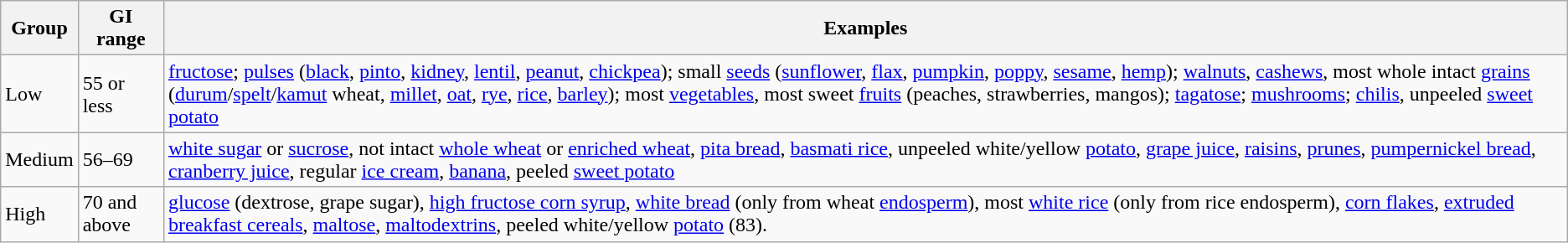<table class="wikitable">
<tr>
<th>Group</th>
<th>GI range</th>
<th>Examples</th>
</tr>
<tr>
<td>Low</td>
<td>55 or less</td>
<td><a href='#'>fructose</a>; <a href='#'>pulses</a> (<a href='#'>black</a>, <a href='#'>pinto</a>, <a href='#'>kidney</a>, <a href='#'>lentil</a>, <a href='#'>peanut</a>, <a href='#'>chickpea</a>); small <a href='#'>seeds</a> (<a href='#'>sunflower</a>, <a href='#'>flax</a>, <a href='#'>pumpkin</a>, <a href='#'>poppy</a>, <a href='#'>sesame</a>, <a href='#'>hemp</a>); <a href='#'>walnuts</a>, <a href='#'>cashews</a>, most whole intact <a href='#'>grains</a> (<a href='#'>durum</a>/<a href='#'>spelt</a>/<a href='#'>kamut</a> wheat, <a href='#'>millet</a>, <a href='#'>oat</a>, <a href='#'>rye</a>, <a href='#'>rice</a>, <a href='#'>barley</a>); most <a href='#'>vegetables</a>, most sweet <a href='#'>fruits</a> (peaches, strawberries, mangos); <a href='#'>tagatose</a>; <a href='#'>mushrooms</a>; <a href='#'>chilis</a>, unpeeled <a href='#'>sweet potato</a></td>
</tr>
<tr>
<td>Medium</td>
<td>56–69</td>
<td><a href='#'>white sugar</a> or <a href='#'>sucrose</a>, not intact <a href='#'>whole wheat</a> or <a href='#'>enriched wheat</a>, <a href='#'>pita bread</a>, <a href='#'>basmati rice</a>, unpeeled white/yellow <a href='#'>potato</a>, <a href='#'>grape juice</a>, <a href='#'>raisins</a>, <a href='#'>prunes</a>, <a href='#'>pumpernickel bread</a>, <a href='#'>cranberry juice</a>, regular <a href='#'>ice cream</a>, <a href='#'>banana</a>, peeled <a href='#'>sweet potato</a></td>
</tr>
<tr>
<td>High</td>
<td>70 and above</td>
<td><a href='#'>glucose</a> (dextrose, grape sugar), <a href='#'>high fructose corn syrup</a>, <a href='#'>white bread</a> (only from wheat <a href='#'>endosperm</a>), most <a href='#'>white rice</a> (only from rice endosperm), <a href='#'>corn flakes</a>, <a href='#'>extruded</a> <a href='#'>breakfast cereals</a>, <a href='#'>maltose</a>, <a href='#'>maltodextrins</a>, peeled white/yellow <a href='#'>potato</a> (83).</td>
</tr>
</table>
